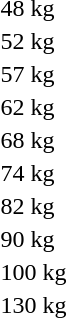<table>
<tr>
<td>48 kg</td>
<td></td>
<td></td>
<td></td>
</tr>
<tr>
<td>52 kg</td>
<td></td>
<td></td>
<td></td>
</tr>
<tr>
<td>57 kg</td>
<td></td>
<td></td>
<td></td>
</tr>
<tr>
<td>62 kg</td>
<td></td>
<td></td>
<td></td>
</tr>
<tr>
<td>68 kg</td>
<td></td>
<td></td>
<td></td>
</tr>
<tr>
<td>74 kg</td>
<td></td>
<td></td>
<td></td>
</tr>
<tr>
<td>82 kg</td>
<td></td>
<td></td>
<td></td>
</tr>
<tr>
<td>90 kg</td>
<td></td>
<td></td>
<td></td>
</tr>
<tr>
<td>100 kg</td>
<td></td>
<td></td>
<td></td>
</tr>
<tr>
<td>130 kg</td>
<td></td>
<td></td>
<td></td>
</tr>
<tr>
</tr>
</table>
